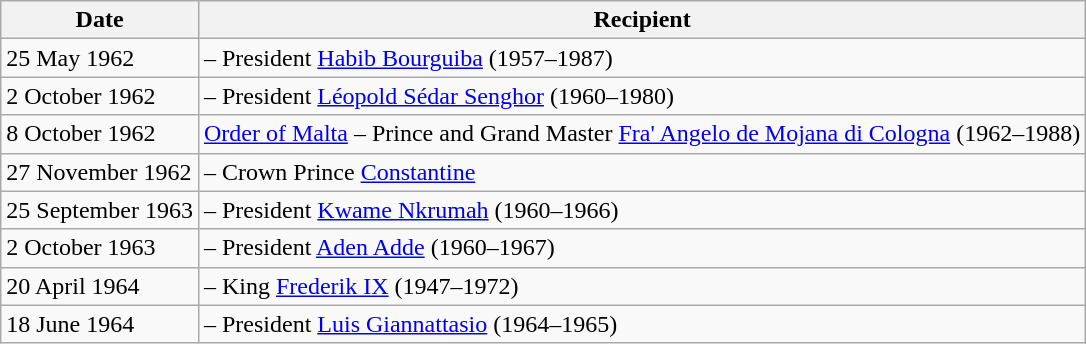<table class="wikitable">
<tr>
<th>Date</th>
<th>Recipient</th>
</tr>
<tr>
<td>25 May 1962</td>
<td> – President <a href='#'>Habib Bourguiba</a> (1957–1987)</td>
</tr>
<tr>
<td>2 October 1962</td>
<td> – President <a href='#'>Léopold Sédar Senghor</a> (1960–1980)</td>
</tr>
<tr>
<td>8 October 1962</td>
<td> <a href='#'>Order of Malta</a> – Prince and Grand Master <a href='#'>Fra' Angelo de Mojana di Cologna</a> (1962–1988)</td>
</tr>
<tr>
<td>27 November 1962</td>
<td> – Crown Prince <a href='#'>Constantine</a></td>
</tr>
<tr>
<td>25 September 1963</td>
<td> – President <a href='#'>Kwame Nkrumah</a> (1960–1966)</td>
</tr>
<tr>
<td>2 October 1963</td>
<td> – President <a href='#'>Aden Adde</a> (1960–1967)</td>
</tr>
<tr>
<td>20 April 1964</td>
<td> – King <a href='#'>Frederik IX</a> (1947–1972)</td>
</tr>
<tr>
<td>18 June 1964</td>
<td> – President <a href='#'>Luis Giannattasio</a> (1964–1965)</td>
</tr>
</table>
